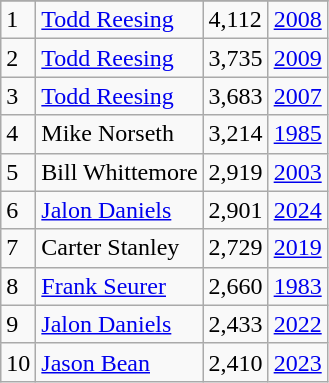<table class="wikitable">
<tr>
</tr>
<tr>
<td>1</td>
<td><a href='#'>Todd Reesing</a></td>
<td><abbr>4,112</abbr></td>
<td><a href='#'>2008</a></td>
</tr>
<tr>
<td>2</td>
<td><a href='#'>Todd Reesing</a></td>
<td><abbr>3,735</abbr></td>
<td><a href='#'>2009</a></td>
</tr>
<tr>
<td>3</td>
<td><a href='#'>Todd Reesing</a></td>
<td><abbr>3,683</abbr></td>
<td><a href='#'>2007</a></td>
</tr>
<tr>
<td>4</td>
<td>Mike Norseth</td>
<td><abbr>3,214</abbr></td>
<td><a href='#'>1985</a></td>
</tr>
<tr>
<td>5</td>
<td>Bill Whittemore</td>
<td><abbr>2,919</abbr></td>
<td><a href='#'>2003</a></td>
</tr>
<tr>
<td>6</td>
<td><a href='#'>Jalon Daniels</a></td>
<td><abbr>2,901</abbr></td>
<td><a href='#'>2024</a></td>
</tr>
<tr>
<td>7</td>
<td>Carter Stanley</td>
<td><abbr>2,729</abbr></td>
<td><a href='#'>2019</a></td>
</tr>
<tr>
<td>8</td>
<td><a href='#'>Frank Seurer</a></td>
<td><abbr>2,660</abbr></td>
<td><a href='#'>1983</a></td>
</tr>
<tr>
<td>9</td>
<td><a href='#'>Jalon Daniels</a></td>
<td><abbr>2,433</abbr></td>
<td><a href='#'>2022</a></td>
</tr>
<tr>
<td>10</td>
<td><a href='#'>Jason Bean</a></td>
<td><abbr>2,410</abbr></td>
<td><a href='#'>2023</a></td>
</tr>
</table>
